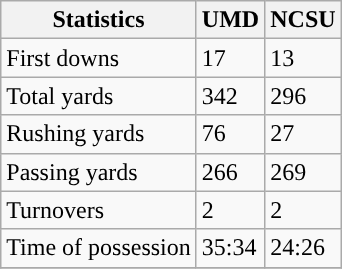<table class="wikitable">
<tr>
<th>Statistics</th>
<th>UMD</th>
<th>NCSU</th>
</tr>
<tr>
<td>First downs</td>
<td>17</td>
<td>13</td>
</tr>
<tr>
<td>Total yards</td>
<td>342</td>
<td>296</td>
</tr>
<tr>
<td>Rushing yards</td>
<td>76</td>
<td>27</td>
</tr>
<tr>
<td>Passing yards</td>
<td>266</td>
<td>269</td>
</tr>
<tr>
<td>Turnovers</td>
<td>2</td>
<td>2</td>
</tr>
<tr>
<td>Time of possession</td>
<td>35:34</td>
<td>24:26</td>
</tr>
<tr>
</tr>
</table>
